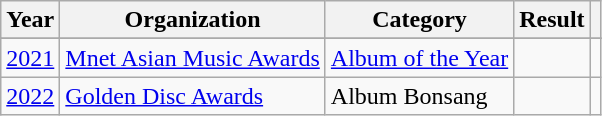<table class="wikitable sortable plainrowheaders">
<tr>
<th scope="col">Year</th>
<th scope="col">Organization</th>
<th scope="col">Category</th>
<th scope="col">Result</th>
<th class="unsortable"></th>
</tr>
<tr>
</tr>
<tr>
<td><a href='#'>2021</a></td>
<td><a href='#'>Mnet Asian Music Awards</a></td>
<td><a href='#'>Album of the Year</a></td>
<td></td>
<td style="text-align:center"></td>
</tr>
<tr>
<td><a href='#'>2022</a></td>
<td><a href='#'>Golden Disc Awards</a></td>
<td>Album Bonsang</td>
<td></td>
<td style="text-align:center"></td>
</tr>
</table>
